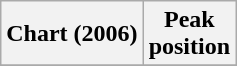<table class="wikitable plainrowheaders" style="text-align:center">
<tr>
<th scope="col">Chart (2006)</th>
<th scope="col">Peak<br>position</th>
</tr>
<tr>
</tr>
</table>
